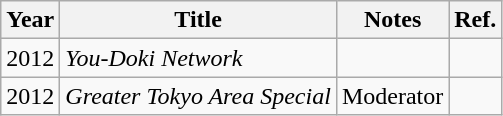<table class="wikitable">
<tr>
<th>Year</th>
<th>Title</th>
<th>Notes</th>
<th>Ref.</th>
</tr>
<tr>
<td>2012</td>
<td><em>You-Doki Network</em></td>
<td></td>
<td></td>
</tr>
<tr>
<td>2012</td>
<td><em>Greater Tokyo Area Special</em></td>
<td> Moderator</td>
<td></td>
</tr>
</table>
